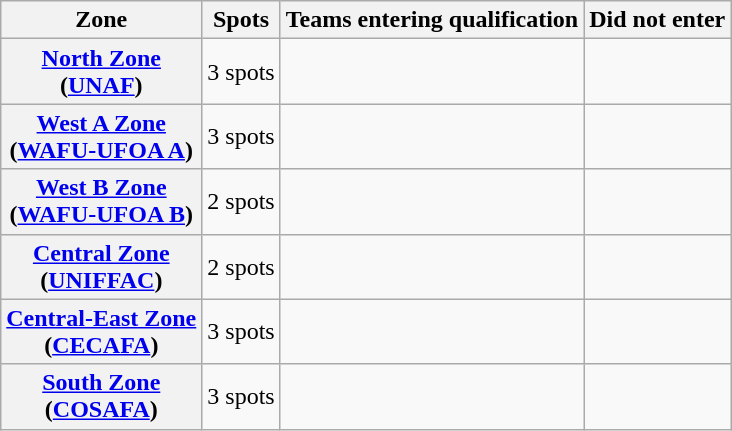<table class="wikitable">
<tr>
<th>Zone</th>
<th>Spots</th>
<th>Teams entering qualification</th>
<th>Did not enter</th>
</tr>
<tr>
<th><a href='#'>North Zone</a><br>(<a href='#'>UNAF</a>)</th>
<td>3 spots</td>
<td valign=top><br></td>
<td valign=top></td>
</tr>
<tr>
<th><a href='#'>West A Zone</a><br>(<a href='#'>WAFU-UFOA A</a>)</th>
<td>3 spots</td>
<td valign=top><br></td>
<td valign=top><br></td>
</tr>
<tr>
<th><a href='#'>West B Zone</a><br>(<a href='#'>WAFU-UFOA B</a>)</th>
<td>2 spots</td>
<td valign=top></td>
<td valign=top></td>
</tr>
<tr>
<th><a href='#'>Central Zone</a><br>(<a href='#'>UNIFFAC</a>)</th>
<td>2 spots</td>
<td valign=top><br></td>
<td valign=top></td>
</tr>
<tr>
<th><a href='#'>Central-East Zone</a><br>(<a href='#'>CECAFA</a>)</th>
<td>3 spots</td>
<td valign=top></td>
<td valign=top></td>
</tr>
<tr>
<th><a href='#'>South Zone</a><br>(<a href='#'>COSAFA</a>)</th>
<td>3 spots</td>
<td valign=top></td>
<td valign=top></td>
</tr>
</table>
